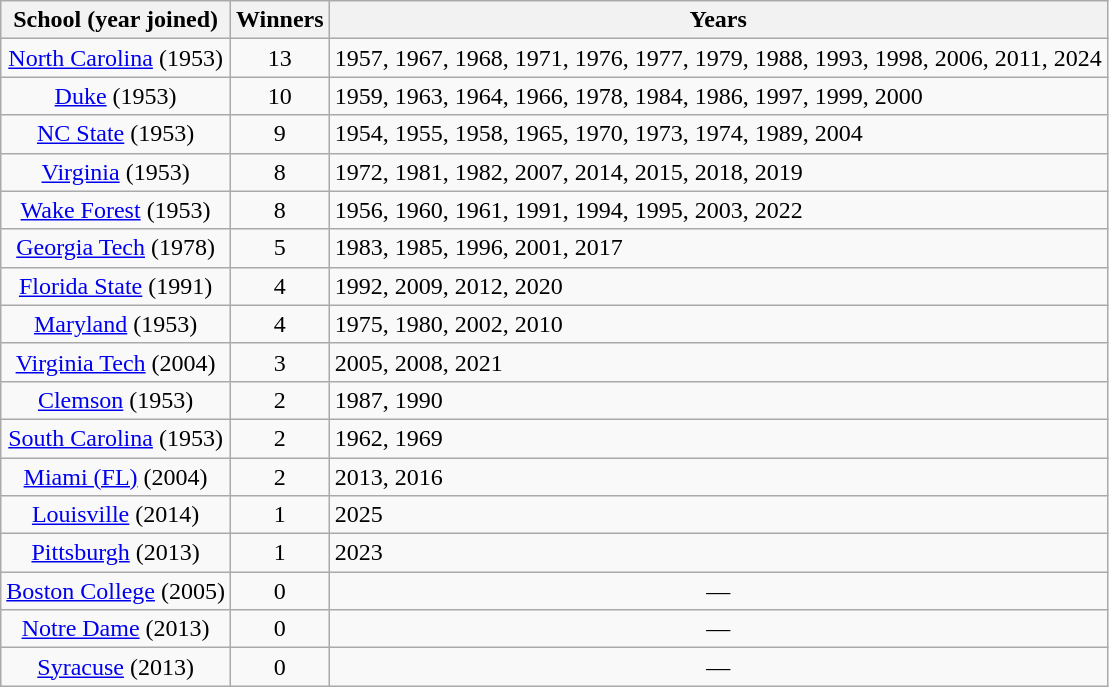<table class="wikitable sortable">
<tr>
<th>School (year joined)</th>
<th>Winners</th>
<th class=unsortable>Years</th>
</tr>
<tr>
<td align=center><a href='#'>North Carolina</a> (1953)</td>
<td align=center>13</td>
<td>1957, 1967, 1968, 1971, 1976, 1977, 1979, 1988, 1993, 1998, 2006, 2011, 2024</td>
</tr>
<tr>
<td align=center><a href='#'>Duke</a> (1953)</td>
<td align=center>10</td>
<td>1959, 1963, 1964, 1966, 1978, 1984, 1986, 1997, 1999, 2000</td>
</tr>
<tr>
<td align=center><a href='#'>NC State</a> (1953)</td>
<td align=center>9</td>
<td>1954, 1955, 1958, 1965, 1970, 1973, 1974, 1989, 2004</td>
</tr>
<tr>
<td align=center><a href='#'>Virginia</a> (1953)</td>
<td align=center>8</td>
<td>1972, 1981, 1982, 2007, 2014, 2015, 2018, 2019</td>
</tr>
<tr>
<td align=center><a href='#'>Wake Forest</a> (1953)</td>
<td align=center>8</td>
<td>1956, 1960, 1961, 1991, 1994, 1995, 2003, 2022</td>
</tr>
<tr>
<td align=center><a href='#'>Georgia Tech</a> (1978)</td>
<td align=center>5</td>
<td>1983, 1985, 1996, 2001, 2017</td>
</tr>
<tr>
<td align=center><a href='#'>Florida State</a> (1991)</td>
<td align=center>4</td>
<td>1992, 2009, 2012, 2020</td>
</tr>
<tr>
<td align=center><a href='#'>Maryland</a> (1953)</td>
<td align=center>4</td>
<td>1975, 1980, 2002, 2010</td>
</tr>
<tr>
<td align=center><a href='#'>Virginia Tech</a> (2004)</td>
<td align=center>3</td>
<td>2005, 2008, 2021</td>
</tr>
<tr>
<td align=center><a href='#'>Clemson</a> (1953)</td>
<td align=center>2</td>
<td>1987, 1990</td>
</tr>
<tr>
<td align=center><a href='#'>South Carolina</a> (1953)</td>
<td align=center>2</td>
<td>1962, 1969</td>
</tr>
<tr>
<td align=center><a href='#'>Miami (FL)</a> (2004)</td>
<td align=center>2</td>
<td>2013, 2016</td>
</tr>
<tr>
<td align=center><a href='#'>Louisville</a> (2014)</td>
<td align=center>1</td>
<td>2025</td>
</tr>
<tr>
<td align=center><a href='#'>Pittsburgh</a> (2013)</td>
<td align=center>1</td>
<td>2023</td>
</tr>
<tr>
<td align=center><a href='#'>Boston College</a> (2005)</td>
<td align=center>0</td>
<td align=center>—</td>
</tr>
<tr>
<td align=center><a href='#'>Notre Dame</a> (2013)</td>
<td align=center>0</td>
<td align=center>—</td>
</tr>
<tr>
<td align=center><a href='#'>Syracuse</a> (2013)</td>
<td align=center>0</td>
<td align=center>—</td>
</tr>
</table>
